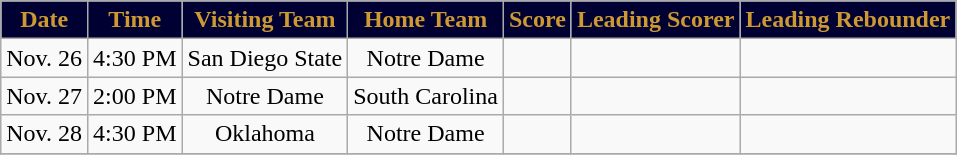<table class="wikitable" style="text-align:center">
<tr>
<th style="background:#000033;color:#CC9933;">Date</th>
<th style="background:#000033;color:#CC9933;">Time</th>
<th style="background:#000033;color:#CC9933;">Visiting Team</th>
<th style="background:#000033;color:#CC9933;">Home Team</th>
<th style="background:#000033;color:#CC9933;">Score</th>
<th style="background:#000033;color:#CC9933;">Leading Scorer</th>
<th style="background:#000033;color:#CC9933;">Leading Rebounder</th>
</tr>
<tr>
<td>Nov. 26</td>
<td>4:30 PM</td>
<td>San Diego State</td>
<td>Notre Dame</td>
<td></td>
<td></td>
<td></td>
</tr>
<tr>
<td>Nov. 27</td>
<td>2:00 PM</td>
<td>Notre Dame</td>
<td>South Carolina</td>
<td></td>
<td></td>
<td></td>
</tr>
<tr>
<td>Nov. 28</td>
<td>4:30 PM</td>
<td>Oklahoma</td>
<td>Notre Dame</td>
<td></td>
<td></td>
<td></td>
</tr>
<tr>
</tr>
</table>
